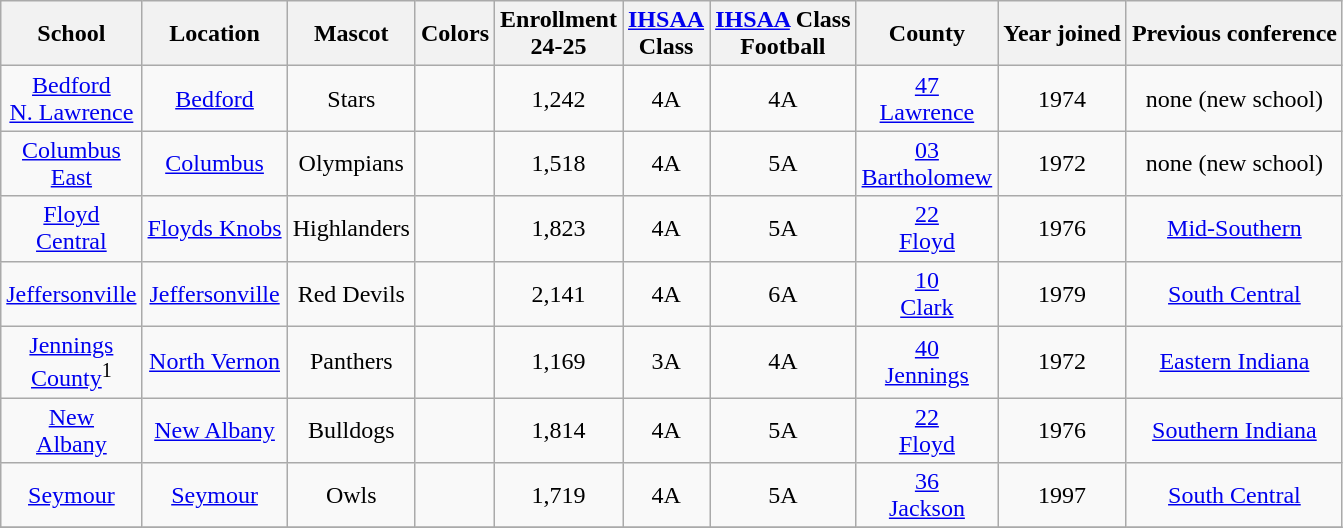<table class="wikitable" style="text-align:center">
<tr>
<th>School</th>
<th>Location</th>
<th>Mascot</th>
<th>Colors</th>
<th>Enrollment  <br> 24-25</th>
<th><a href='#'>IHSAA</a> <br> Class </th>
<th><a href='#'>IHSAA</a> Class <br> Football </th>
<th>County</th>
<th>Year joined</th>
<th>Previous conference</th>
</tr>
<tr>
<td><a href='#'>Bedford <br> N. Lawrence</a></td>
<td><a href='#'>Bedford</a></td>
<td>Stars</td>
<td>  </td>
<td>1,242</td>
<td>4A</td>
<td>4A</td>
<td><a href='#'>47 <br> Lawrence</a></td>
<td>1974</td>
<td>none (new school)</td>
</tr>
<tr>
<td><a href='#'>Columbus <br> East</a></td>
<td><a href='#'>Columbus</a></td>
<td>Olympians</td>
<td>  </td>
<td>1,518</td>
<td>4A</td>
<td>5A</td>
<td><a href='#'>03 <br> Bartholomew</a></td>
<td>1972</td>
<td>none (new school)</td>
</tr>
<tr>
<td><a href='#'>Floyd <br> Central</a></td>
<td><a href='#'>Floyds Knobs</a></td>
<td>Highlanders</td>
<td> </td>
<td>1,823</td>
<td>4A</td>
<td>5A</td>
<td><a href='#'>22 <br> Floyd</a></td>
<td>1976</td>
<td><a href='#'>Mid-Southern</a></td>
</tr>
<tr>
<td><a href='#'>Jeffersonville</a></td>
<td><a href='#'>Jeffersonville</a></td>
<td>Red Devils</td>
<td> </td>
<td>2,141</td>
<td>4A</td>
<td>6A</td>
<td><a href='#'>10 <br> Clark</a></td>
<td>1979</td>
<td><a href='#'>South Central</a></td>
</tr>
<tr>
<td><a href='#'>Jennings <br> County</a><sup>1</sup></td>
<td><a href='#'>North Vernon</a></td>
<td>Panthers</td>
<td>  </td>
<td>1,169</td>
<td>3A</td>
<td>4A</td>
<td><a href='#'>40 <br> Jennings</a></td>
<td>1972</td>
<td><a href='#'>Eastern Indiana</a></td>
</tr>
<tr>
<td><a href='#'>New <br> Albany</a></td>
<td><a href='#'>New Albany</a></td>
<td>Bulldogs</td>
<td> </td>
<td>1,814</td>
<td>4A</td>
<td>5A</td>
<td><a href='#'>22 <br> Floyd</a></td>
<td>1976</td>
<td><a href='#'>Southern Indiana</a></td>
</tr>
<tr>
<td><a href='#'>Seymour</a></td>
<td><a href='#'>Seymour</a></td>
<td>Owls</td>
<td> </td>
<td>1,719</td>
<td>4A</td>
<td>5A</td>
<td><a href='#'>36 <br> Jackson</a></td>
<td>1997</td>
<td><a href='#'>South Central</a></td>
</tr>
<tr>
</tr>
</table>
